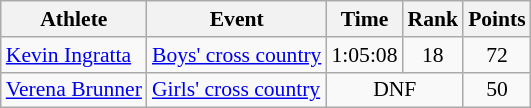<table class="wikitable" border="1" style="font-size:90%">
<tr>
<th>Athlete</th>
<th>Event</th>
<th>Time</th>
<th>Rank</th>
<th>Points</th>
</tr>
<tr>
<td><a href='#'>Kevin Ingratta</a></td>
<td><a href='#'>Boys' cross country</a></td>
<td align=center>1:05:08</td>
<td align=center>18</td>
<td align=center>72</td>
</tr>
<tr>
<td><a href='#'>Verena Brunner</a></td>
<td><a href='#'>Girls' cross country</a></td>
<td align=center colspan=2>DNF</td>
<td align=center>50</td>
</tr>
</table>
